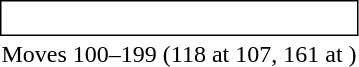<table style="display:inline; display:inline-table;">
<tr>
<td style="border: solid thin; padding: 2px;"><br></td>
</tr>
<tr>
<td style="text-align:center">Moves 100–199 (118 at 107, 161 at )</td>
</tr>
</table>
